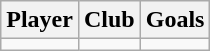<table class="wikitable">
<tr>
<th>Player</th>
<th>Club</th>
<th>Goals</th>
</tr>
<tr>
<td></td>
<td></td>
<td align=center></td>
</tr>
</table>
